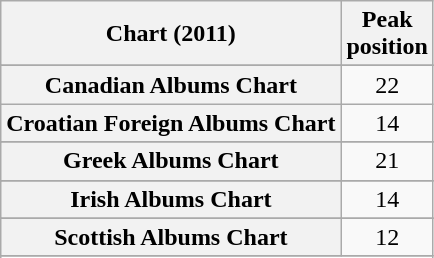<table class="wikitable plainrowheaders sortable" style="text-align:center;" border="1">
<tr>
<th scope="col">Chart (2011)</th>
<th scope="col">Peak<br>position</th>
</tr>
<tr>
</tr>
<tr>
</tr>
<tr>
<th scope="row">Canadian Albums Chart</th>
<td>22</td>
</tr>
<tr>
<th scope="row">Croatian Foreign Albums Chart</th>
<td>14</td>
</tr>
<tr>
</tr>
<tr>
<th scope="row">Greek Albums Chart</th>
<td>21</td>
</tr>
<tr>
</tr>
<tr>
<th scope="row">Irish Albums Chart</th>
<td>14</td>
</tr>
<tr>
</tr>
<tr>
</tr>
<tr>
</tr>
<tr>
</tr>
<tr>
</tr>
<tr>
<th scope="row">Scottish Albums Chart</th>
<td>12</td>
</tr>
<tr>
</tr>
<tr>
</tr>
<tr>
</tr>
<tr>
</tr>
<tr>
</tr>
</table>
